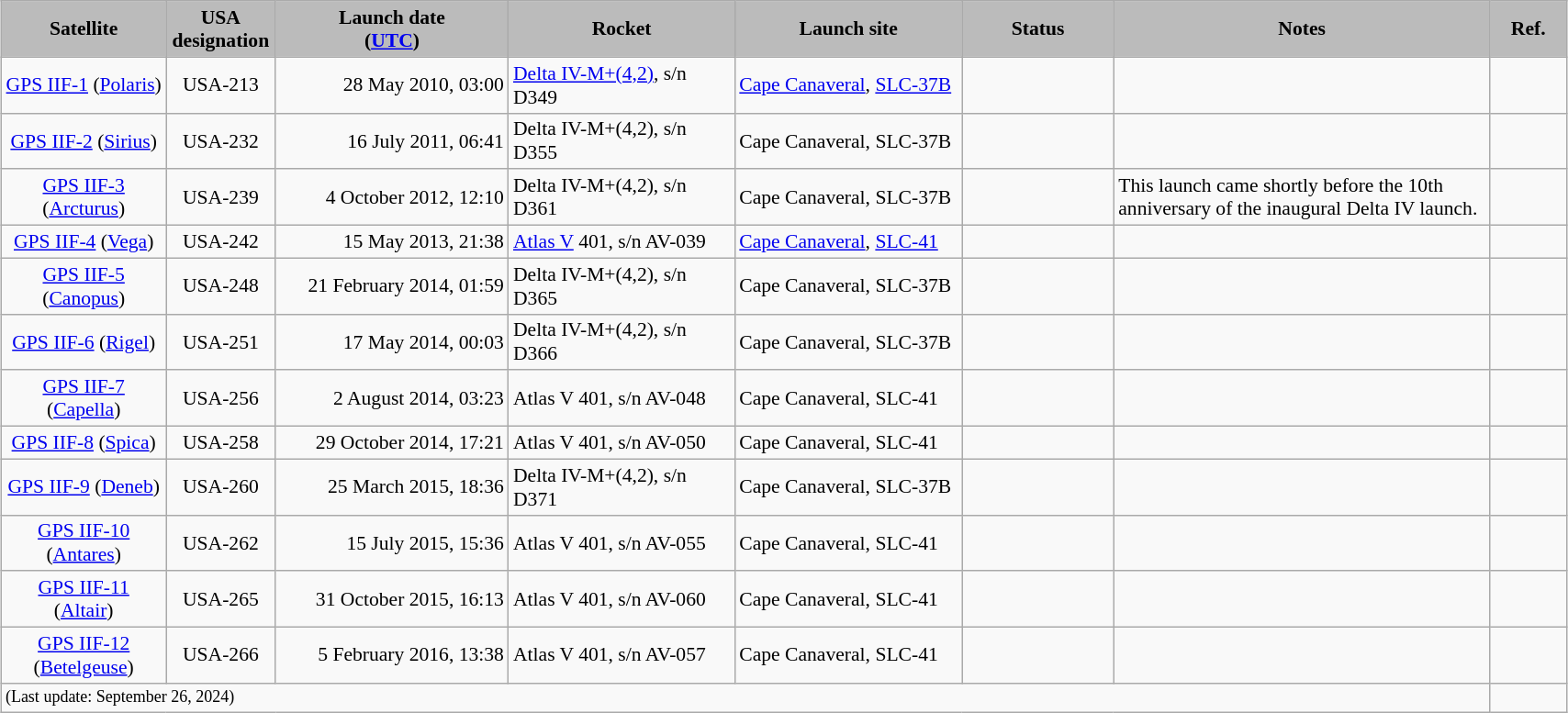<table class="wikitable" style="margin: 1em auto 1em auto; font-size:90%; width:90%;">
<tr>
<th style="width:8%; text-align:center; background:#BBB"><strong>Satellite</strong></th>
<th style="width:7%; text-align:center; background:#BBB"><strong>USA designation</strong></th>
<th style="width:15%; text-align:center; background:#BBB"><strong>Launch date<br>(<a href='#'>UTC</a>)</strong></th>
<th style="width:15%; text-align:center; background:#BBB"><strong>Rocket</strong></th>
<th style="width:15%; text-align:center; background:#BBB"><strong>Launch site</strong></th>
<th style="width:10%; text-align:center; background:#BBB"><strong>Status</strong></th>
<th style="width:25%; text-align:center; background:#BBB"><strong>Notes</strong></th>
<th style="width:5%; text-align:center; background:#BBB"><strong>Ref.</strong></th>
</tr>
<tr>
<td style="text-align:center;" nowrap><a href='#'>GPS IIF-1</a> (<a href='#'>Polaris</a>)</td>
<td style="text-align:center;">USA-213</td>
<td style="text-align:right;">28 May 2010, 03:00</td>
<td style="text-align:left;"><a href='#'>Delta IV-M+(4,2)</a>, s/n D349</td>
<td style="text-align:left;"><a href='#'>Cape Canaveral</a>, <a href='#'>SLC-37B</a></td>
<td></td>
<td style="text-align:left;"></td>
<td style="text-align:left;"></td>
</tr>
<tr>
<td style="text-align:center;"><a href='#'>GPS IIF-2</a> (<a href='#'>Sirius</a>)</td>
<td style="text-align:center;">USA-232</td>
<td style="text-align:right;">16 July 2011, 06:41</td>
<td style="text-align:left;">Delta IV-M+(4,2), s/n D355</td>
<td style="text-align:left;">Cape Canaveral, SLC-37B</td>
<td></td>
<td style="text-align:left;"></td>
<td style="text-align:left;"></td>
</tr>
<tr>
<td style="text-align:center;"><a href='#'>GPS IIF-3</a> (<a href='#'>Arcturus</a>)</td>
<td style="text-align:center;">USA-239</td>
<td style="text-align:right;">4 October 2012, 12:10</td>
<td style="text-align:left;">Delta IV-M+(4,2), s/n D361</td>
<td style="text-align:left;">Cape Canaveral, SLC-37B</td>
<td></td>
<td style="text-align:left;">This launch came shortly before the 10th anniversary of the inaugural Delta IV launch.</td>
<td style="text-align:left;"></td>
</tr>
<tr>
<td style="text-align:center;"><a href='#'>GPS IIF-4</a> (<a href='#'>Vega</a>)</td>
<td style="text-align:center;">USA-242</td>
<td style="text-align:right;">15 May 2013, 21:38</td>
<td style="text-align:left;"><a href='#'>Atlas V</a> 401, s/n AV-039</td>
<td style="text-align:left;"><a href='#'>Cape Canaveral</a>, <a href='#'>SLC-41</a></td>
<td></td>
<td style="text-align:left;"></td>
<td style="text-align:left;"></td>
</tr>
<tr>
<td style="text-align:center;"><a href='#'>GPS IIF-5</a> (<a href='#'>Canopus</a>)</td>
<td style="text-align:center;">USA-248</td>
<td style="text-align:right;" nowrap>21 February 2014, 01:59</td>
<td style="text-align:left;">Delta IV-M+(4,2), s/n D365</td>
<td style="text-align:left;">Cape Canaveral, SLC-37B</td>
<td></td>
<td style="text-align:left;"></td>
<td style="text-align:left;"></td>
</tr>
<tr>
<td style="text-align:center;"><a href='#'>GPS IIF-6</a> (<a href='#'>Rigel</a>)</td>
<td style="text-align:center;">USA-251</td>
<td style="text-align:right;">17 May 2014, 00:03</td>
<td style="text-align:left;">Delta IV-M+(4,2), s/n D366</td>
<td style="text-align:left;">Cape Canaveral, SLC-37B</td>
<td></td>
<td style="text-align:left;"></td>
<td style="text-align:left;"></td>
</tr>
<tr>
<td style="text-align:center;"><a href='#'>GPS IIF-7</a> (<a href='#'>Capella</a>)</td>
<td style="text-align:center;">USA-256</td>
<td style="text-align:right;">2 August 2014, 03:23</td>
<td style="text-align:left;">Atlas V 401, s/n AV-048</td>
<td style="text-align:left;">Cape Canaveral, SLC-41</td>
<td></td>
<td style="text-align:left;"></td>
<td style="text-align:left;"></td>
</tr>
<tr>
<td style="text-align:center;"><a href='#'>GPS IIF-8</a> (<a href='#'>Spica</a>)</td>
<td style="text-align:center;">USA-258</td>
<td style="text-align:right;">29 October 2014, 17:21</td>
<td style="text-align:left;">Atlas V 401, s/n AV-050</td>
<td style="text-align:left;">Cape Canaveral, SLC-41</td>
<td></td>
<td style="text-align:left;"></td>
<td style="text-align:left;"></td>
</tr>
<tr>
<td style="text-align:center;"><a href='#'>GPS IIF-9</a> (<a href='#'>Deneb</a>)</td>
<td style="text-align:center;">USA-260</td>
<td style="text-align:right;">25 March 2015, 18:36</td>
<td style="text-align:left;">Delta IV-M+(4,2), s/n D371</td>
<td style="text-align:left;">Cape Canaveral, SLC-37B</td>
<td></td>
<td style="text-align:left;"></td>
<td style="text-align:left;"></td>
</tr>
<tr>
<td style="text-align:center;"><a href='#'>GPS IIF-10</a> (<a href='#'>Antares</a>)</td>
<td style="text-align:center;">USA-262</td>
<td style="text-align:right;">15 July 2015, 15:36</td>
<td style="text-align:left;">Atlas V 401, s/n AV-055</td>
<td style="text-align:left;">Cape Canaveral, SLC-41</td>
<td></td>
<td style="text-align:left;"></td>
<td style="text-align:left;"></td>
</tr>
<tr>
<td style="text-align:center;"><a href='#'>GPS IIF-11</a> (<a href='#'>Altair</a>)</td>
<td style="text-align:center;">USA-265</td>
<td style="text-align:right;">31 October 2015, 16:13</td>
<td style="text-align:left;">Atlas V 401, s/n AV-060</td>
<td style="text-align:left;">Cape Canaveral, SLC-41</td>
<td></td>
<td style="text-align:left;"></td>
<td style="text-align:left;"></td>
</tr>
<tr>
<td style="text-align:center;"><a href='#'>GPS IIF-12</a> (<a href='#'>Betelgeuse</a>)</td>
<td style="text-align:center;">USA-266</td>
<td style="text-align:right;">5 February 2016, 13:38</td>
<td style="text-align:left;">Atlas V 401, s/n AV-057</td>
<td style="text-align:left;">Cape Canaveral, SLC-41</td>
<td></td>
<td style="text-align:left;"></td>
<td style="text-align:left;"></td>
</tr>
<tr>
<td colspan="7" style="font-size: smaller;">(Last update: September 26, 2024)</td>
</tr>
</table>
